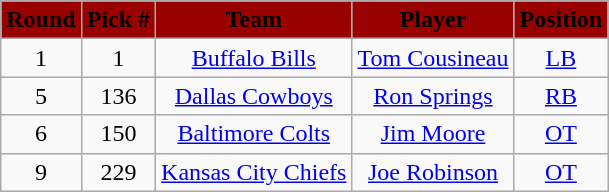<table class="wikitable" style="text-align:center">
<tr style="background:#900;">
<td><strong><span>Round</span></strong></td>
<td><strong><span>Pick #</span></strong></td>
<td><strong><span>Team</span></strong></td>
<td><strong><span>Player</span></strong></td>
<td><strong><span>Position</span></strong></td>
</tr>
<tr>
<td>1</td>
<td align=center>1</td>
<td><a href='#'>Buffalo Bills</a></td>
<td><a href='#'>Tom Cousineau</a></td>
<td><a href='#'>LB</a></td>
</tr>
<tr>
<td>5</td>
<td align=center>136</td>
<td><a href='#'>Dallas Cowboys</a></td>
<td><a href='#'>Ron Springs</a></td>
<td><a href='#'>RB</a></td>
</tr>
<tr>
<td>6</td>
<td align=center>150</td>
<td><a href='#'>Baltimore Colts</a></td>
<td><a href='#'>Jim Moore</a></td>
<td><a href='#'>OT</a></td>
</tr>
<tr>
<td>9</td>
<td align=center>229</td>
<td><a href='#'>Kansas City Chiefs</a></td>
<td><a href='#'>Joe Robinson</a></td>
<td><a href='#'>OT</a></td>
</tr>
</table>
